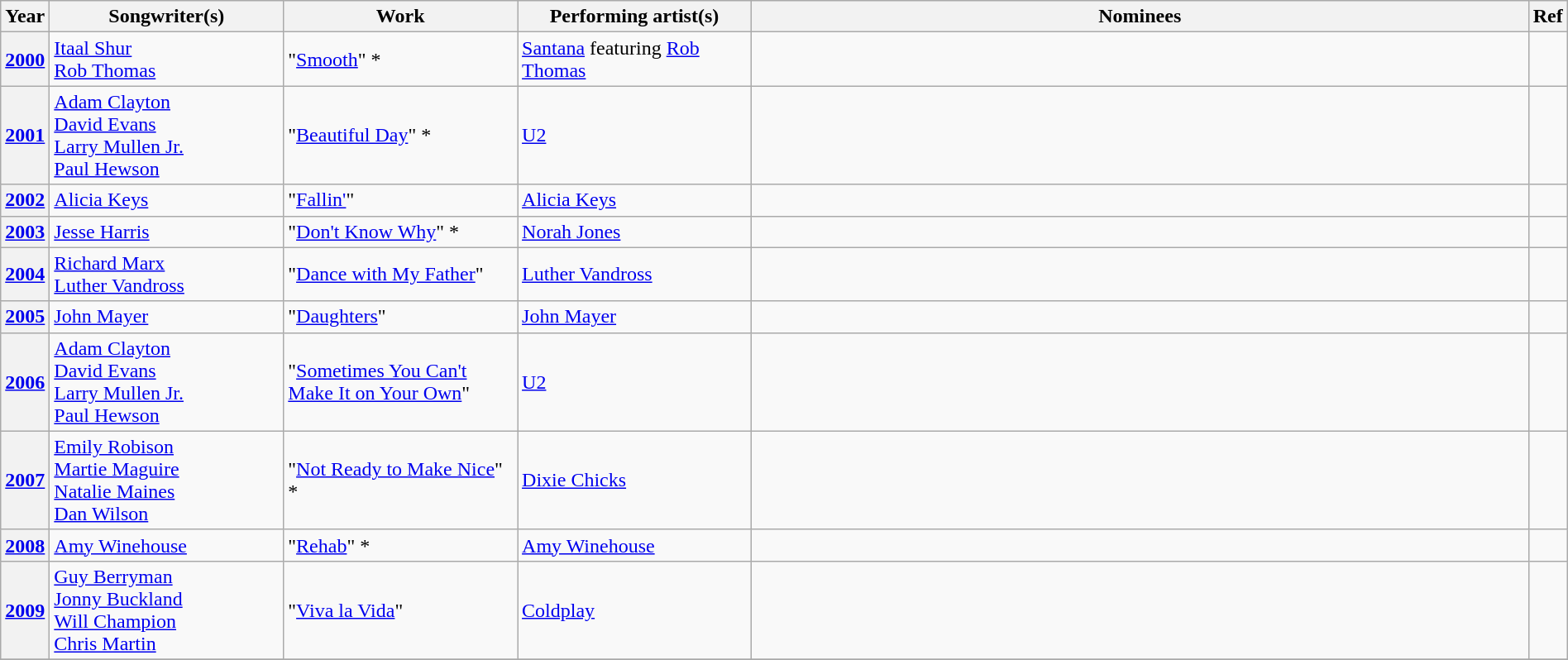<table class="wikitable sortable" style="width:100%">
<tr>
<th scope="col" width="1%">Year</th>
<th scope="col" width="15%">Songwriter(s)</th>
<th scope="col" width="15%">Work</th>
<th scope="col" width="15%">Performing artist(s)</th>
<th scope="col" class="unsortable" width="50%">Nominees</th>
<th scope="col" class="unsortable" width="1%">Ref</th>
</tr>
<tr>
<th scope="row"><a href='#'>2000</a></th>
<td><a href='#'>Itaal Shur</a><br><a href='#'>Rob Thomas</a></td>
<td>"<a href='#'>Smooth</a>" *</td>
<td><a href='#'>Santana</a> featuring <a href='#'>Rob Thomas</a></td>
<td></td>
<td style="text-align:center;"></td>
</tr>
<tr>
<th scope="row"><a href='#'>2001</a></th>
<td><a href='#'>Adam Clayton</a><br><a href='#'>David Evans</a><br><a href='#'>Larry Mullen Jr.</a><br><a href='#'>Paul Hewson</a></td>
<td>"<a href='#'>Beautiful Day</a>" *</td>
<td><a href='#'>U2</a></td>
<td></td>
<td style="text-align:center;"></td>
</tr>
<tr>
<th scope="row"><a href='#'>2002</a></th>
<td><a href='#'>Alicia Keys</a></td>
<td>"<a href='#'>Fallin'</a>"</td>
<td><a href='#'>Alicia Keys</a></td>
<td></td>
<td style="text-align:center;"></td>
</tr>
<tr>
<th scope="row"><a href='#'>2003</a></th>
<td><a href='#'>Jesse Harris</a></td>
<td>"<a href='#'>Don't Know Why</a>" *</td>
<td><a href='#'>Norah Jones</a></td>
<td></td>
<td style="text-align:center;"></td>
</tr>
<tr>
<th scope="row"><a href='#'>2004</a></th>
<td><a href='#'>Richard Marx</a><br><a href='#'>Luther Vandross</a></td>
<td>"<a href='#'>Dance with My Father</a>"</td>
<td><a href='#'>Luther Vandross</a></td>
<td></td>
<td style="text-align:center;"></td>
</tr>
<tr>
<th scope="row"><a href='#'>2005</a></th>
<td><a href='#'>John Mayer</a></td>
<td>"<a href='#'>Daughters</a>"</td>
<td><a href='#'>John Mayer</a></td>
<td></td>
<td style="text-align:center;"></td>
</tr>
<tr>
<th scope="row"><a href='#'>2006</a></th>
<td><a href='#'>Adam Clayton</a><br><a href='#'>David Evans</a><br><a href='#'>Larry Mullen Jr.</a><br><a href='#'>Paul Hewson</a></td>
<td>"<a href='#'>Sometimes You Can't Make It on Your Own</a>"</td>
<td><a href='#'>U2</a></td>
<td></td>
<td style="text-align:center;"></td>
</tr>
<tr>
<th scope="row"><a href='#'>2007</a></th>
<td><a href='#'>Emily Robison</a><br><a href='#'>Martie Maguire</a><br><a href='#'>Natalie Maines</a><br><a href='#'>Dan Wilson</a></td>
<td>"<a href='#'>Not Ready to Make Nice</a>" *</td>
<td><a href='#'>Dixie Chicks</a></td>
<td></td>
<td style="text-align:center;"></td>
</tr>
<tr>
<th scope="row"><a href='#'>2008</a></th>
<td><a href='#'>Amy Winehouse</a></td>
<td>"<a href='#'>Rehab</a>" *</td>
<td><a href='#'>Amy Winehouse</a></td>
<td></td>
<td style="text-align:center;"></td>
</tr>
<tr>
<th scope="row"><a href='#'>2009</a></th>
<td><a href='#'>Guy Berryman</a><br><a href='#'>Jonny Buckland</a><br><a href='#'>Will Champion</a><br><a href='#'>Chris Martin</a></td>
<td>"<a href='#'>Viva la Vida</a>"</td>
<td><a href='#'>Coldplay</a></td>
<td></td>
<td style="text-align:center;"></td>
</tr>
<tr>
</tr>
</table>
